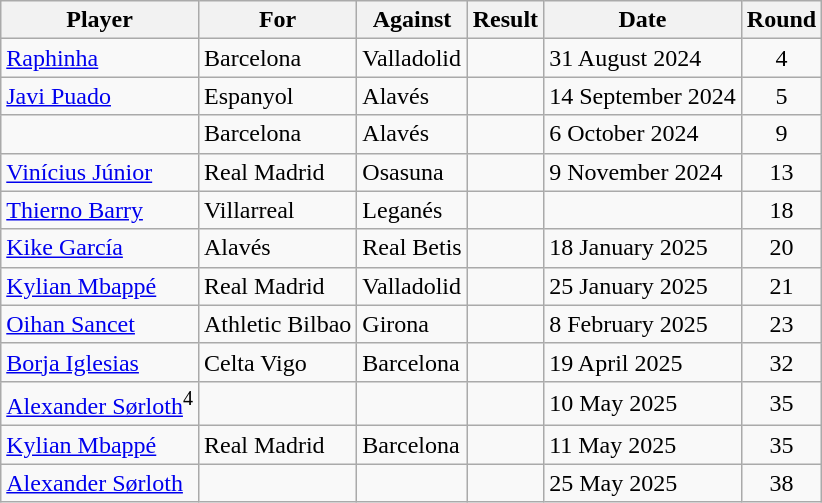<table class="wikitable">
<tr>
<th>Player</th>
<th>For</th>
<th>Against</th>
<th>Result</th>
<th>Date</th>
<th>Round</th>
</tr>
<tr>
<td> <a href='#'>Raphinha</a></td>
<td>Barcelona</td>
<td>Valladolid</td>
<td></td>
<td>31 August 2024</td>
<td align="center">4</td>
</tr>
<tr>
<td> <a href='#'>Javi Puado</a></td>
<td>Espanyol</td>
<td>Alavés</td>
<td></td>
<td>14 September 2024</td>
<td align="center">5</td>
</tr>
<tr>
<td></td>
<td>Barcelona</td>
<td>Alavés</td>
<td></td>
<td>6 October 2024</td>
<td align="center">9</td>
</tr>
<tr>
<td> <a href='#'>Vinícius Júnior</a></td>
<td>Real Madrid</td>
<td>Osasuna</td>
<td></td>
<td>9 November 2024</td>
<td align="center">13</td>
</tr>
<tr>
<td> <a href='#'>Thierno Barry</a></td>
<td>Villarreal</td>
<td>Leganés</td>
<td></td>
<td></td>
<td align="center">18</td>
</tr>
<tr>
<td> <a href='#'>Kike García</a></td>
<td>Alavés</td>
<td>Real Betis</td>
<td></td>
<td>18 January 2025</td>
<td align="center">20</td>
</tr>
<tr>
<td> <a href='#'>Kylian Mbappé</a></td>
<td>Real Madrid</td>
<td>Valladolid</td>
<td></td>
<td>25 January 2025</td>
<td align="center">21</td>
</tr>
<tr>
<td> <a href='#'>Oihan Sancet</a></td>
<td>Athletic Bilbao</td>
<td>Girona</td>
<td></td>
<td>8 February 2025</td>
<td align="center">23</td>
</tr>
<tr>
<td> <a href='#'>Borja Iglesias</a></td>
<td>Celta Vigo</td>
<td>Barcelona</td>
<td></td>
<td>19 April 2025</td>
<td align="center">32</td>
</tr>
<tr>
<td> <a href='#'>Alexander Sørloth</a><sup>4</sup></td>
<td></td>
<td></td>
<td></td>
<td>10 May 2025</td>
<td align="center">35</td>
</tr>
<tr>
<td> <a href='#'>Kylian Mbappé</a></td>
<td>Real Madrid</td>
<td>Barcelona</td>
<td></td>
<td>11 May 2025</td>
<td align="center">35</td>
</tr>
<tr>
<td> <a href='#'>Alexander Sørloth</a></td>
<td></td>
<td></td>
<td></td>
<td>25 May 2025</td>
<td align="center">38</td>
</tr>
</table>
